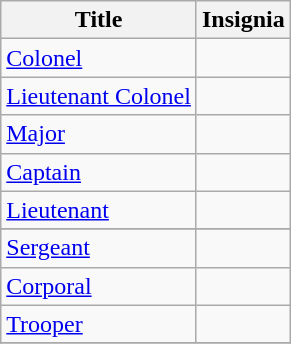<table border="1" cellspacing="0" cellpadding="5" style="border-collapse:collapse;" class="wikitable">
<tr>
<th>Title</th>
<th>Insignia</th>
</tr>
<tr>
<td><a href='#'>Colonel</a></td>
<td></td>
</tr>
<tr>
<td><a href='#'>Lieutenant Colonel</a></td>
<td></td>
</tr>
<tr>
<td><a href='#'>Major</a></td>
<td></td>
</tr>
<tr>
<td><a href='#'>Captain</a></td>
<td></td>
</tr>
<tr>
<td><a href='#'>Lieutenant</a></td>
<td></td>
</tr>
<tr>
</tr>
<tr>
<td><a href='#'>Sergeant</a></td>
<td></td>
</tr>
<tr>
<td><a href='#'>Corporal</a></td>
<td></td>
</tr>
<tr>
<td><a href='#'>Trooper</a></td>
<td></td>
</tr>
<tr>
</tr>
</table>
